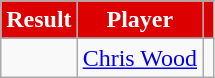<table class="wikitable" style="text-align:left">
<tr>
<th style="background:#DD0000; color:#FFFFFF; ">Result</th>
<th style="background:#DD0000;color:#FFFFFF; ">Player</th>
<th style="background:#DD0000; color:#FFFFFF; "></th>
</tr>
<tr>
</tr>
<tr>
<td></td>
<td> <a href='#'>Chris Wood</a></td>
<td></td>
</tr>
</table>
